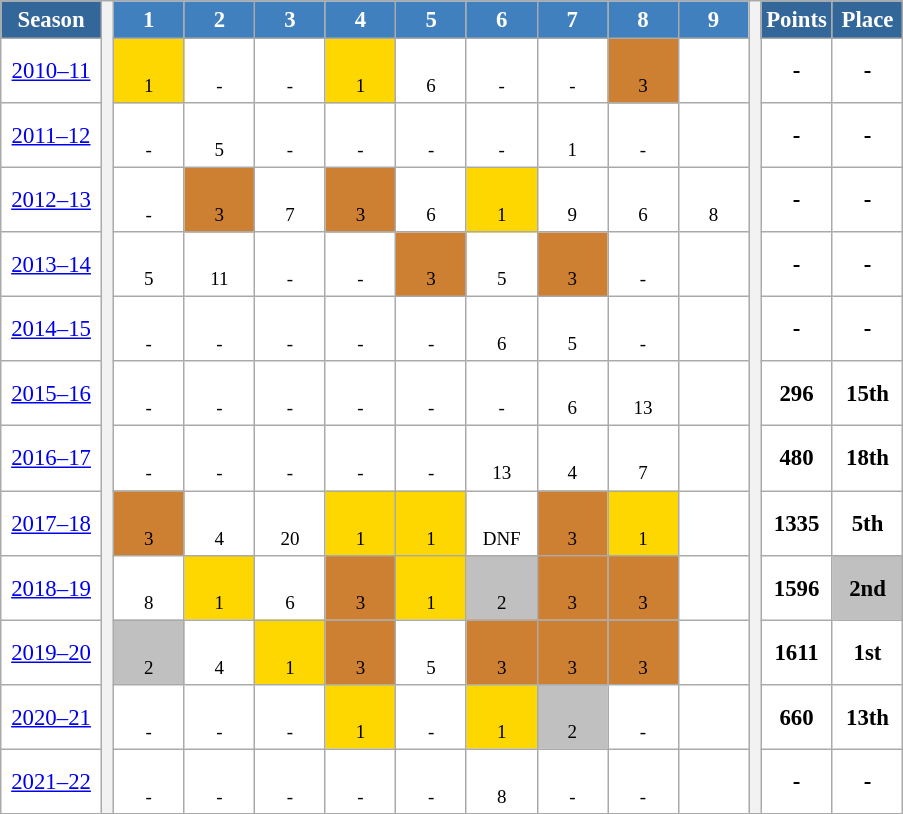<table class="wikitable" style="font-size:95%; text-align:center; border:grey solid 1px; border-collapse:collapse; background:#ffffff;">
<tr>
<th style="background-color:#369; color:white; width:60px">Season</th>
<th rowspan="14" width="1px"></th>
<th style="background-color:#4180be; color:white; width:40px">1</th>
<th style="background-color:#4180be; color:white; width:40px">2</th>
<th style="background-color:#4180be; color:white; width:40px">3</th>
<th style="background-color:#4180be; color:white; width:40px">4</th>
<th style="background-color:#4180be; color:white; width:40px">5</th>
<th style="background-color:#4180be; color:white; width:40px">6</th>
<th style="background-color:#4180be; color:white; width:40px">7</th>
<th style="background-color:#4180be; color:white; width:40px">8</th>
<th style="background-color:#4180be; color:white; width:40px">9</th>
<th rowspan="14" width="1px"></th>
<th style="background-color:#369; color:white; width:40px">Points</th>
<th style="background-color:#369; color:white; width:40px">Place</th>
</tr>
<tr>
<td><a href='#'>2010–11</a></td>
<td style="background:gold;"><br><small>1</small></td>
<td><br><small>-</small></td>
<td><br><small>-</small></td>
<td style="background:gold;"><br><small>1</small></td>
<td><br><small>6</small></td>
<td><br><small>-</small></td>
<td><br><small>-</small></td>
<td style="background:#CD7F32;"><br><small>3</small></td>
<td></td>
<td><strong>-</strong></td>
<td><strong>-</strong></td>
</tr>
<tr>
<td><a href='#'>2011–12</a></td>
<td><br><small>-</small></td>
<td><br><small>5</small></td>
<td><br><small>-</small></td>
<td><br><small>-</small></td>
<td><br><small>-</small></td>
<td><br><small>-</small></td>
<td><br><small>1</small></td>
<td><br><small>-</small></td>
<td></td>
<td><strong>-</strong></td>
<td><strong>-</strong></td>
</tr>
<tr>
<td><a href='#'>2012–13</a></td>
<td><br><small>-</small></td>
<td style="background:#CD7F32;"><br><small>3</small></td>
<td><br><small>7</small></td>
<td style="background:#CD7F32;"><br><small>3</small></td>
<td><br><small>6</small></td>
<td style="background:gold;"><br><small>1</small></td>
<td><br><small>9</small></td>
<td><br><small>6</small></td>
<td><br><small>8</small></td>
<td><strong>-</strong></td>
<td><strong>-</strong></td>
</tr>
<tr>
<td><a href='#'>2013–14</a></td>
<td><br><small>5</small></td>
<td><br><small>11</small></td>
<td><br><small>-</small></td>
<td><br><small>-</small></td>
<td style="background:#CD7F32;"><br><small>3</small></td>
<td><br><small>5</small></td>
<td style="background:#CD7F32;"><br><small>3</small></td>
<td><br><small>-</small></td>
<td></td>
<td><strong>-</strong></td>
<td><strong>-</strong></td>
</tr>
<tr>
<td><a href='#'>2014–15</a></td>
<td><br><small>-</small></td>
<td><br><small>-</small></td>
<td><br><small>-</small></td>
<td><br><small>-</small></td>
<td><br><small>-</small></td>
<td><br><small>6</small></td>
<td><br><small>5</small></td>
<td><br><small>-</small></td>
<td></td>
<td><strong>-</strong></td>
<td><strong>-</strong></td>
</tr>
<tr>
<td><a href='#'>2015–16</a></td>
<td><br><small>-</small></td>
<td><br><small>-</small></td>
<td><br><small>-</small></td>
<td><br><small>-</small></td>
<td><br><small>-</small></td>
<td><br><small>-</small></td>
<td><br><small>6</small></td>
<td><br><small>13</small></td>
<td></td>
<td><strong>296</strong></td>
<td><strong>15th</strong></td>
</tr>
<tr>
<td><a href='#'>2016–17</a></td>
<td><br><small>-</small></td>
<td><br><small>-</small></td>
<td><br><small>-</small></td>
<td><br><small>-</small></td>
<td><br><small>-</small></td>
<td><br><small>13</small></td>
<td><br><small>4</small></td>
<td><br><small>7</small></td>
<td></td>
<td><strong>480</strong></td>
<td><strong>18th</strong></td>
</tr>
<tr>
<td><a href='#'>2017–18</a></td>
<td style="background:#CD7F32;"><br><small>3</small></td>
<td><br><small>4</small></td>
<td><br><small>20</small></td>
<td style="background:gold;"><br><small>1</small></td>
<td style="background:gold;"><br><small>1</small></td>
<td><br><small>DNF</small></td>
<td style="background:#CD7F32;"><br><small>3</small></td>
<td style="background:gold;"><br><small>1</small></td>
<td></td>
<td><strong>1335</strong></td>
<td><strong>5th</strong></td>
</tr>
<tr>
<td><a href='#'>2018–19</a></td>
<td><br><small>8</small></td>
<td style="background:gold;"><br><small>1</small></td>
<td><br><small>6</small></td>
<td style="background:#CD7F32;"><br><small>3</small></td>
<td style="background:gold;"><br><small>1</small></td>
<td style="background:silver;"><br><small>2</small></td>
<td style="background:#CD7F32;"><br><small>3</small></td>
<td style="background:#CD7F32;"><br><small>3</small></td>
<td></td>
<td><strong>1596</strong></td>
<td style="background:silver;"><strong>2nd</strong></td>
</tr>
<tr>
<td><a href='#'>2019–20</a></td>
<td style="background:silver;"><br><small>2</small></td>
<td><br><small>4</small></td>
<td style="background:gold;"><br><small>1</small></td>
<td style="background:#CD7F32;"><br><small>3</small></td>
<td><br><small>5</small></td>
<td style="background:#CD7F32;"><br><small>3</small></td>
<td style="background:#CD7F32;"><br><small>3</small></td>
<td style="background:#CD7F32;"><br><small>3</small></td>
<td></td>
<td><strong>1611</strong></td>
<td><strong>1st</strong></td>
</tr>
<tr>
<td><a href='#'>2020–21</a></td>
<td><br><small>-</small></td>
<td><br><small>-</small></td>
<td><br><small>-</small></td>
<td style="background:gold;"><br><small>1</small></td>
<td><br><small>-</small></td>
<td style="background:gold;"><br><small>1</small></td>
<td style="background:silver;"><br><small>2</small></td>
<td><br><small>-</small></td>
<td></td>
<td><strong>660</strong></td>
<td><strong>13th</strong></td>
</tr>
<tr>
<td><a href='#'>2021–22</a></td>
<td><br><small>-</small></td>
<td><br><small>-</small></td>
<td><br><small>-</small></td>
<td><br><small>-</small></td>
<td><br><small>-</small></td>
<td><br><small>8</small></td>
<td><br><small>-</small></td>
<td><br><small>-</small></td>
<td></td>
<td><strong>-</strong></td>
<td><strong>-</strong></td>
</tr>
</table>
